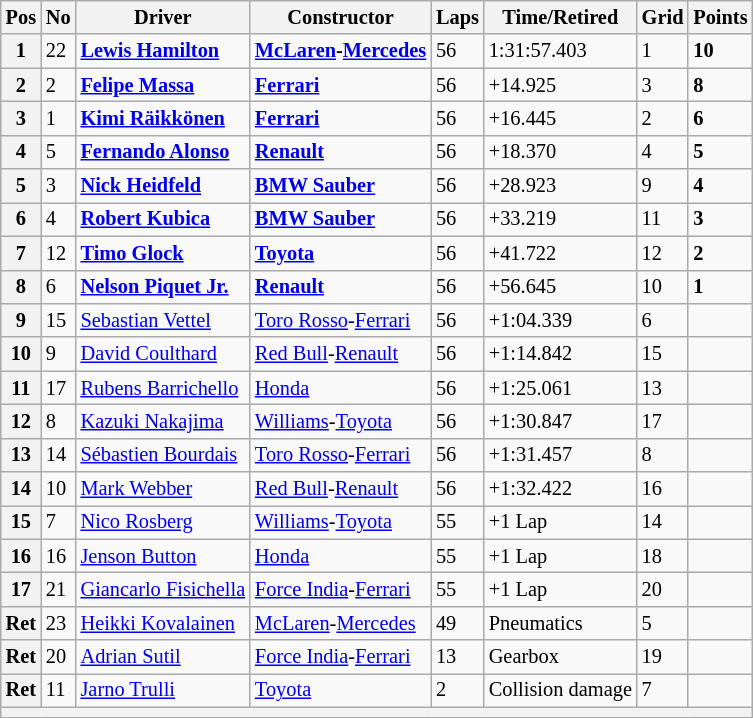<table class="wikitable" style="font-size:85%">
<tr>
<th>Pos</th>
<th>No</th>
<th>Driver</th>
<th>Constructor</th>
<th>Laps</th>
<th>Time/Retired</th>
<th>Grid</th>
<th>Points</th>
</tr>
<tr>
<th>1</th>
<td>22</td>
<td> <strong><a href='#'>Lewis Hamilton</a></strong></td>
<td><strong><a href='#'>McLaren</a>-<a href='#'>Mercedes</a></strong></td>
<td>56</td>
<td>1:31:57.403</td>
<td>1</td>
<td><strong>10</strong></td>
</tr>
<tr>
<th>2</th>
<td>2</td>
<td> <strong><a href='#'>Felipe Massa</a></strong></td>
<td><strong><a href='#'>Ferrari</a></strong></td>
<td>56</td>
<td>+14.925</td>
<td>3</td>
<td><strong>8</strong></td>
</tr>
<tr>
<th>3</th>
<td>1</td>
<td> <strong><a href='#'>Kimi Räikkönen</a></strong></td>
<td><strong><a href='#'>Ferrari</a></strong></td>
<td>56</td>
<td>+16.445</td>
<td>2</td>
<td><strong>6</strong></td>
</tr>
<tr>
<th>4</th>
<td>5</td>
<td> <strong><a href='#'>Fernando Alonso</a></strong></td>
<td><strong><a href='#'>Renault</a></strong></td>
<td>56</td>
<td>+18.370</td>
<td>4</td>
<td><strong>5</strong></td>
</tr>
<tr>
<th>5</th>
<td>3</td>
<td> <strong><a href='#'>Nick Heidfeld</a></strong></td>
<td><strong><a href='#'>BMW Sauber</a></strong></td>
<td>56</td>
<td>+28.923</td>
<td>9</td>
<td><strong>4</strong></td>
</tr>
<tr>
<th>6</th>
<td>4</td>
<td> <strong><a href='#'>Robert Kubica</a></strong></td>
<td><strong><a href='#'>BMW Sauber</a></strong></td>
<td>56</td>
<td>+33.219</td>
<td>11</td>
<td><strong>3</strong></td>
</tr>
<tr>
<th>7</th>
<td>12</td>
<td> <strong><a href='#'>Timo Glock</a></strong></td>
<td><strong><a href='#'>Toyota</a></strong></td>
<td>56</td>
<td>+41.722</td>
<td>12</td>
<td><strong>2</strong></td>
</tr>
<tr>
<th>8</th>
<td>6</td>
<td> <strong><a href='#'>Nelson Piquet Jr.</a></strong></td>
<td><strong><a href='#'>Renault</a></strong></td>
<td>56</td>
<td>+56.645</td>
<td>10</td>
<td><strong>1</strong></td>
</tr>
<tr>
<th>9</th>
<td>15</td>
<td> <a href='#'>Sebastian Vettel</a></td>
<td><a href='#'>Toro Rosso</a>-<a href='#'>Ferrari</a></td>
<td>56</td>
<td>+1:04.339</td>
<td>6</td>
<td></td>
</tr>
<tr>
<th>10</th>
<td>9</td>
<td> <a href='#'>David Coulthard</a></td>
<td><a href='#'>Red Bull</a>-<a href='#'>Renault</a></td>
<td>56</td>
<td>+1:14.842</td>
<td>15</td>
<td></td>
</tr>
<tr>
<th>11</th>
<td>17</td>
<td> <a href='#'>Rubens Barrichello</a></td>
<td><a href='#'>Honda</a></td>
<td>56</td>
<td>+1:25.061</td>
<td>13</td>
<td></td>
</tr>
<tr>
<th>12</th>
<td>8</td>
<td> <a href='#'>Kazuki Nakajima</a></td>
<td><a href='#'>Williams</a>-<a href='#'>Toyota</a></td>
<td>56</td>
<td>+1:30.847</td>
<td>17</td>
<td></td>
</tr>
<tr>
<th>13</th>
<td>14</td>
<td> <a href='#'>Sébastien Bourdais</a></td>
<td><a href='#'>Toro Rosso</a>-<a href='#'>Ferrari</a></td>
<td>56</td>
<td>+1:31.457</td>
<td>8</td>
<td></td>
</tr>
<tr>
<th>14</th>
<td>10</td>
<td> <a href='#'>Mark Webber</a></td>
<td><a href='#'>Red Bull</a>-<a href='#'>Renault</a></td>
<td>56</td>
<td>+1:32.422</td>
<td>16</td>
<td></td>
</tr>
<tr>
<th>15</th>
<td>7</td>
<td> <a href='#'>Nico Rosberg</a></td>
<td><a href='#'>Williams</a>-<a href='#'>Toyota</a></td>
<td>55</td>
<td>+1 Lap</td>
<td>14</td>
<td></td>
</tr>
<tr>
<th>16</th>
<td>16</td>
<td> <a href='#'>Jenson Button</a></td>
<td><a href='#'>Honda</a></td>
<td>55</td>
<td>+1 Lap</td>
<td>18</td>
<td></td>
</tr>
<tr>
<th>17</th>
<td>21</td>
<td> <a href='#'>Giancarlo Fisichella</a></td>
<td><a href='#'>Force India</a>-<a href='#'>Ferrari</a></td>
<td>55</td>
<td>+1 Lap</td>
<td>20</td>
<td></td>
</tr>
<tr>
<th>Ret</th>
<td>23</td>
<td> <a href='#'>Heikki Kovalainen</a></td>
<td><a href='#'>McLaren</a>-<a href='#'>Mercedes</a></td>
<td>49</td>
<td>Pneumatics</td>
<td>5</td>
<td></td>
</tr>
<tr>
<th>Ret</th>
<td>20</td>
<td> <a href='#'>Adrian Sutil</a></td>
<td><a href='#'>Force India</a>-<a href='#'>Ferrari</a></td>
<td>13</td>
<td>Gearbox</td>
<td>19</td>
<td></td>
</tr>
<tr>
<th>Ret</th>
<td>11</td>
<td> <a href='#'>Jarno Trulli</a></td>
<td><a href='#'>Toyota</a></td>
<td>2</td>
<td>Collision damage</td>
<td>7</td>
<td></td>
</tr>
<tr>
<th colspan="8"></th>
</tr>
</table>
